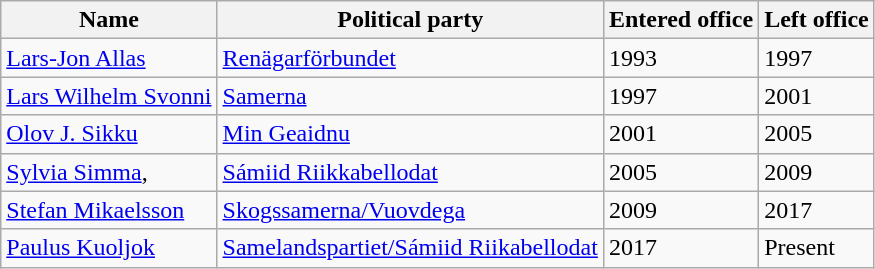<table class="wikitable">
<tr>
<th>Name</th>
<th>Political party</th>
<th>Entered office</th>
<th>Left office</th>
</tr>
<tr>
<td><a href='#'>Lars-Jon Allas</a></td>
<td><a href='#'>Renägarförbundet</a></td>
<td>1993</td>
<td>1997</td>
</tr>
<tr>
<td><a href='#'>Lars Wilhelm Svonni</a></td>
<td><a href='#'>Samerna</a></td>
<td>1997</td>
<td>2001</td>
</tr>
<tr>
<td><a href='#'>Olov J. Sikku</a></td>
<td><a href='#'>Min Geaidnu</a></td>
<td>2001</td>
<td>2005</td>
</tr>
<tr>
<td><a href='#'>Sylvia Simma</a>,</td>
<td><a href='#'>Sámiid Riikkabellodat</a></td>
<td>2005</td>
<td>2009</td>
</tr>
<tr>
<td><a href='#'>Stefan Mikaelsson</a></td>
<td><a href='#'>Skogssamerna/Vuovdega</a></td>
<td>2009</td>
<td>2017</td>
</tr>
<tr>
<td><a href='#'>Paulus Kuoljok</a></td>
<td><a href='#'>Samelandspartiet/Sámiid Riikabellodat</a></td>
<td>2017</td>
<td>Present</td>
</tr>
</table>
